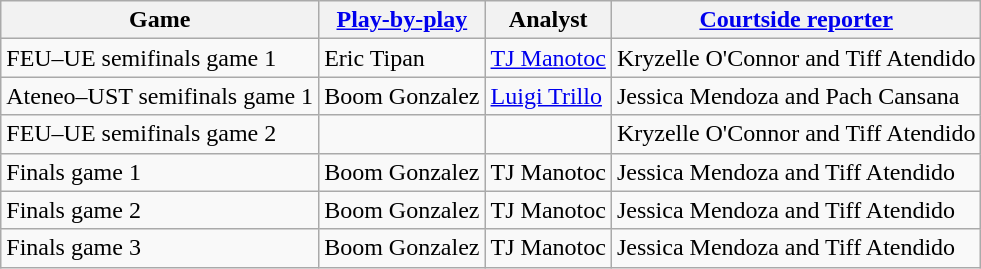<table class=wikitable>
<tr>
<th>Game</th>
<th><a href='#'>Play-by-play</a></th>
<th>Analyst</th>
<th><a href='#'>Courtside reporter</a></th>
</tr>
<tr>
<td>FEU–UE semifinals game 1</td>
<td>Eric Tipan</td>
<td><a href='#'>TJ Manotoc</a></td>
<td>Kryzelle O'Connor and Tiff Atendido</td>
</tr>
<tr>
<td>Ateneo–UST semifinals game 1</td>
<td>Boom Gonzalez</td>
<td><a href='#'>Luigi Trillo</a></td>
<td>Jessica Mendoza and Pach Cansana</td>
</tr>
<tr>
<td>FEU–UE semifinals game 2</td>
<td></td>
<td></td>
<td>Kryzelle O'Connor and Tiff Atendido</td>
</tr>
<tr>
<td>Finals game 1</td>
<td>Boom Gonzalez</td>
<td>TJ Manotoc</td>
<td>Jessica Mendoza and Tiff Atendido</td>
</tr>
<tr>
<td>Finals game 2</td>
<td>Boom Gonzalez</td>
<td>TJ Manotoc</td>
<td>Jessica Mendoza and Tiff Atendido</td>
</tr>
<tr>
<td>Finals game 3</td>
<td>Boom Gonzalez</td>
<td>TJ Manotoc</td>
<td>Jessica Mendoza and Tiff Atendido</td>
</tr>
</table>
